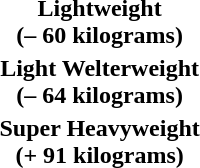<table>
<tr align="center">
<td><strong>Lightweight<br>(– 60 kilograms)</strong></td>
<td align="left"></td>
<td align="left"></td>
<td align="left"><br></td>
</tr>
<tr align="center">
<td><strong>Light Welterweight<br>(– 64 kilograms)</strong></td>
<td align="left"></td>
<td align="left"></td>
<td align="left"><br></td>
</tr>
<tr align="center">
<td><strong>Super Heavyweight<br>(+ 91 kilograms)</strong></td>
<td align="left"></td>
<td align="left"></td>
<td align="left"><br></td>
</tr>
</table>
